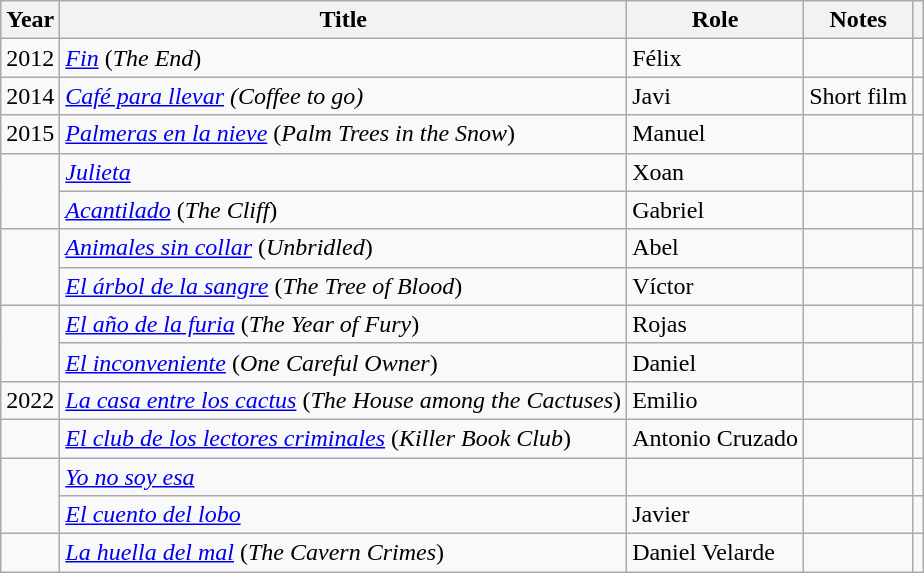<table class="wikitable">
<tr>
<th>Year</th>
<th>Title</th>
<th>Role</th>
<th>Notes</th>
<th></th>
</tr>
<tr>
<td align = "center">2012</td>
<td><a href='#'><em>Fin</em></a> (<em>The End</em>)</td>
<td>Félix</td>
<td></td>
<td align = "center"></td>
</tr>
<tr>
<td align = "center">2014</td>
<td><em><a href='#'>Café para llevar</a> (Coffee to go)</em></td>
<td>Javi</td>
<td>Short film</td>
<td align = "center"></td>
</tr>
<tr>
<td align = "center">2015</td>
<td><em><a href='#'>Palmeras en la nieve</a></em> (<em>Palm Trees in the Snow</em>)</td>
<td>Manuel</td>
<td></td>
<td align = "center"></td>
</tr>
<tr>
<td rowspan = "2"></td>
<td><em><a href='#'>Julieta</a></em></td>
<td>Xoan</td>
<td></td>
<td align = "center"></td>
</tr>
<tr>
<td><em><a href='#'>Acantilado</a></em> (<em>The Cliff</em>)</td>
<td>Gabriel</td>
<td></td>
<td align = "center"></td>
</tr>
<tr>
<td rowspan = "2"></td>
<td><em><a href='#'>Animales sin collar</a></em> (<em>Unbridled</em>)</td>
<td>Abel</td>
<td></td>
<td align = "center"></td>
</tr>
<tr>
<td><a href='#'><em>El árbol de la sangre</em></a> (<em>The Tree of Blood</em>)</td>
<td>Víctor</td>
<td></td>
<td align = "center"></td>
</tr>
<tr>
<td rowspan = "2"></td>
<td><em><a href='#'>El año de la furia</a></em> (<em>The Year of Fury</em>)</td>
<td>Rojas</td>
<td></td>
<td align = "center"></td>
</tr>
<tr>
<td><em><a href='#'>El inconveniente</a></em> (<em>One Careful Owner</em>)</td>
<td>Daniel</td>
<td></td>
<td></td>
</tr>
<tr>
<td align = "center">2022</td>
<td><em><a href='#'>La casa entre los cactus</a></em> (<em>The House among the Cactuses</em>)</td>
<td>Emilio</td>
<td></td>
<td></td>
</tr>
<tr>
<td></td>
<td><em><a href='#'>El club de los lectores criminales</a></em> (<em>Killer Book Club</em>)</td>
<td>Antonio Cruzado</td>
<td></td>
<td></td>
</tr>
<tr>
<td rowspan = "2"></td>
<td><em><a href='#'>Yo no soy esa</a></em></td>
<td></td>
<td></td>
<td></td>
</tr>
<tr>
<td><em><a href='#'>El cuento del lobo</a></em></td>
<td>Javier</td>
<td></td>
<td></td>
</tr>
<tr>
<td></td>
<td><em><a href='#'>La huella del mal</a></em> (<em>The Cavern Crimes</em>)</td>
<td>Daniel Velarde</td>
<td></td>
<td></td>
</tr>
</table>
